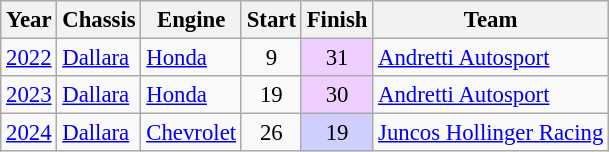<table class="wikitable" style="font-size: 95%;">
<tr>
<th>Year</th>
<th>Chassis</th>
<th>Engine</th>
<th>Start</th>
<th>Finish</th>
<th>Team</th>
</tr>
<tr>
<td><a href='#'>2022</a></td>
<td><a href='#'>Dallara</a></td>
<td><a href='#'>Honda</a></td>
<td align=center>9</td>
<td align=center style="background:#EFCFFF;">31</td>
<td><a href='#'>Andretti Autosport</a></td>
</tr>
<tr>
<td><a href='#'>2023</a></td>
<td><a href='#'>Dallara</a></td>
<td><a href='#'>Honda</a></td>
<td align=center>19</td>
<td align=center style="background:#EFCFFF;">30</td>
<td><a href='#'>Andretti Autosport</a></td>
</tr>
<tr>
<td><a href='#'>2024</a></td>
<td><a href='#'>Dallara</a></td>
<td><a href='#'>Chevrolet</a></td>
<td align=center>26</td>
<td align=center style="background:#cfcfff;">19</td>
<td><a href='#'>Juncos Hollinger Racing</a></td>
</tr>
</table>
